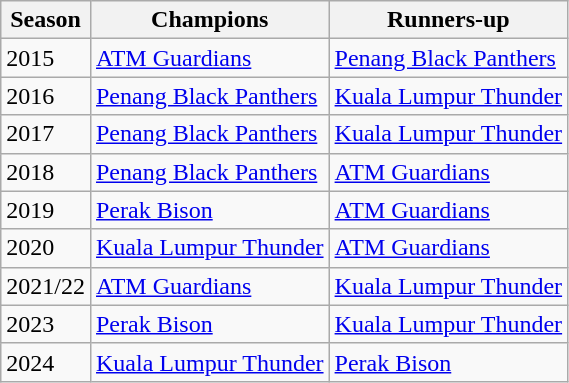<table class="wikitable">
<tr>
<th>Season</th>
<th>Champions</th>
<th>Runners-up</th>
</tr>
<tr>
<td>2015</td>
<td><a href='#'>ATM Guardians</a></td>
<td><a href='#'>Penang Black Panthers</a></td>
</tr>
<tr>
<td>2016</td>
<td><a href='#'>Penang Black Panthers</a></td>
<td><a href='#'>Kuala Lumpur Thunder</a></td>
</tr>
<tr>
<td>2017</td>
<td><a href='#'>Penang Black Panthers</a></td>
<td><a href='#'>Kuala Lumpur Thunder</a></td>
</tr>
<tr>
<td>2018</td>
<td><a href='#'>Penang Black Panthers</a></td>
<td><a href='#'>ATM Guardians</a></td>
</tr>
<tr>
<td>2019</td>
<td><a href='#'>Perak Bison</a></td>
<td><a href='#'>ATM Guardians</a></td>
</tr>
<tr>
<td>2020</td>
<td><a href='#'>Kuala Lumpur Thunder</a></td>
<td><a href='#'>ATM Guardians</a></td>
</tr>
<tr>
<td>2021/22</td>
<td><a href='#'>ATM Guardians</a></td>
<td><a href='#'>Kuala Lumpur Thunder</a></td>
</tr>
<tr>
<td>2023</td>
<td><a href='#'>Perak Bison</a></td>
<td><a href='#'>Kuala Lumpur Thunder</a></td>
</tr>
<tr>
<td>2024</td>
<td><a href='#'>Kuala Lumpur Thunder</a></td>
<td><a href='#'>Perak Bison</a></td>
</tr>
</table>
